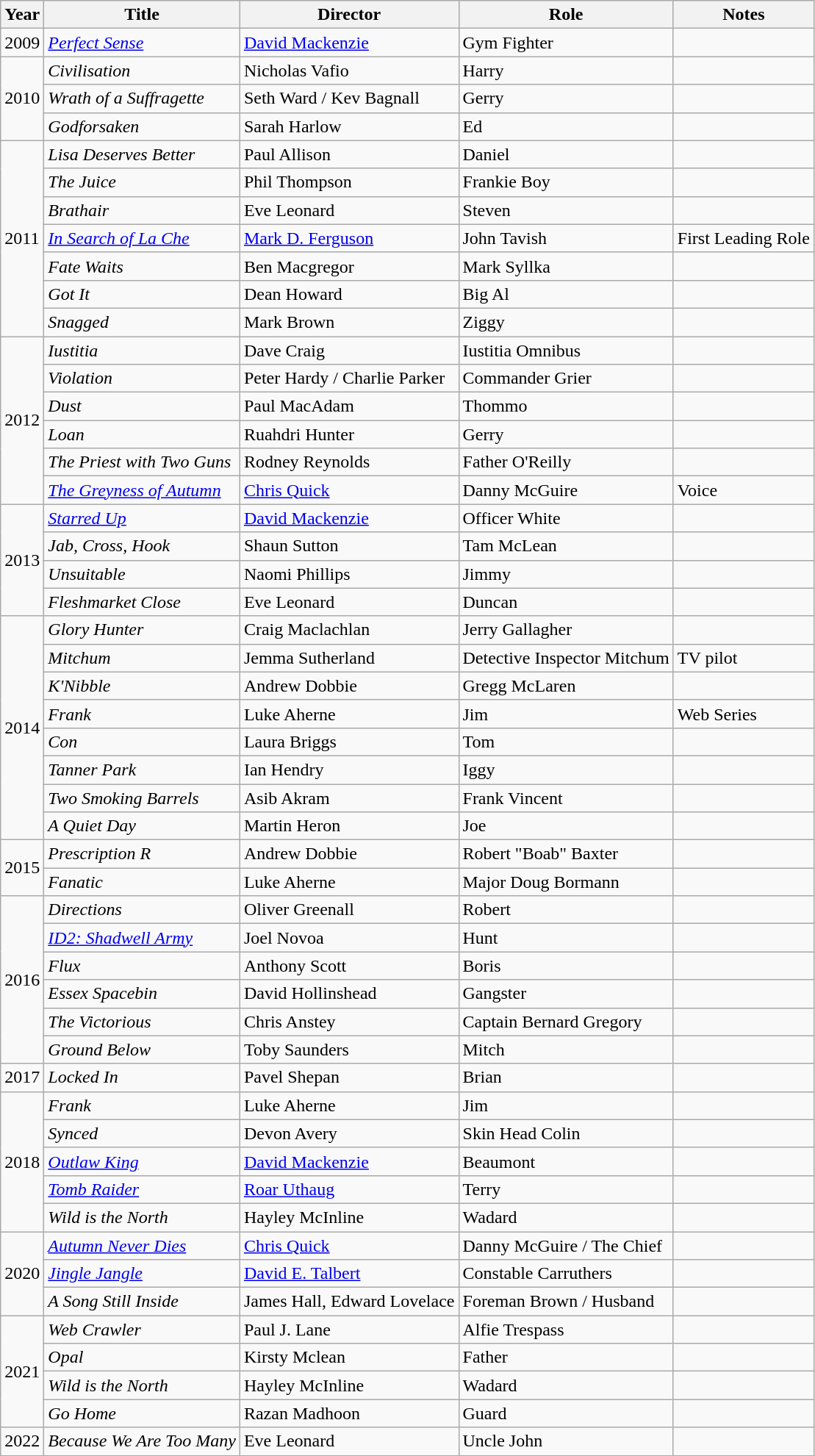<table class="wikitable sortable">
<tr>
<th>Year</th>
<th>Title</th>
<th>Director</th>
<th>Role</th>
<th class="unsortable">Notes</th>
</tr>
<tr>
<td>2009</td>
<td><em><a href='#'>Perfect Sense</a></em></td>
<td><a href='#'>David Mackenzie</a></td>
<td>Gym Fighter</td>
<td></td>
</tr>
<tr>
<td rowspan="3">2010</td>
<td><em>Civilisation</em></td>
<td>Nicholas Vafio</td>
<td>Harry</td>
<td></td>
</tr>
<tr>
<td><em>Wrath of a Suffragette</em></td>
<td>Seth Ward / Kev Bagnall</td>
<td>Gerry</td>
<td></td>
</tr>
<tr>
<td><em>Godforsaken</em></td>
<td>Sarah Harlow</td>
<td>Ed</td>
<td></td>
</tr>
<tr>
<td rowspan="7">2011</td>
<td><em>Lisa Deserves Better</em></td>
<td>Paul Allison</td>
<td>Daniel</td>
<td></td>
</tr>
<tr>
<td><em>The Juice</em></td>
<td>Phil Thompson</td>
<td>Frankie Boy</td>
<td></td>
</tr>
<tr>
<td><em>Brathair</em></td>
<td>Eve Leonard</td>
<td>Steven</td>
<td></td>
</tr>
<tr>
<td><em><a href='#'>In Search of La Che</a></em></td>
<td><a href='#'>Mark D. Ferguson</a></td>
<td>John Tavish</td>
<td>First Leading Role</td>
</tr>
<tr>
<td><em>Fate Waits</em></td>
<td>Ben Macgregor</td>
<td>Mark Syllka</td>
<td></td>
</tr>
<tr>
<td><em>Got It</em></td>
<td>Dean Howard</td>
<td>Big Al</td>
<td></td>
</tr>
<tr>
<td><em>Snagged</em></td>
<td>Mark Brown</td>
<td>Ziggy</td>
<td></td>
</tr>
<tr>
<td rowspan="6">2012</td>
<td><em>Iustitia</em></td>
<td>Dave Craig</td>
<td>Iustitia Omnibus</td>
<td></td>
</tr>
<tr>
<td><em>Violation</em></td>
<td>Peter Hardy / Charlie Parker</td>
<td>Commander Grier</td>
<td></td>
</tr>
<tr>
<td><em>Dust</em></td>
<td>Paul MacAdam</td>
<td>Thommo</td>
<td></td>
</tr>
<tr>
<td><em>Loan</em></td>
<td>Ruahdri Hunter</td>
<td>Gerry</td>
<td></td>
</tr>
<tr>
<td><em>The Priest with Two Guns</em></td>
<td>Rodney Reynolds</td>
<td>Father O'Reilly</td>
<td></td>
</tr>
<tr>
<td><em><a href='#'>The Greyness of Autumn</a></em></td>
<td><a href='#'>Chris Quick</a></td>
<td>Danny McGuire</td>
<td>Voice</td>
</tr>
<tr>
<td rowspan="4">2013</td>
<td><em><a href='#'>Starred Up</a></em></td>
<td><a href='#'>David Mackenzie</a></td>
<td>Officer White</td>
<td></td>
</tr>
<tr>
<td><em>Jab, Cross, Hook</em></td>
<td>Shaun Sutton</td>
<td>Tam McLean</td>
<td></td>
</tr>
<tr>
<td><em>Unsuitable</em></td>
<td>Naomi Phillips</td>
<td>Jimmy</td>
<td></td>
</tr>
<tr>
<td><em>Fleshmarket Close</em></td>
<td>Eve Leonard</td>
<td>Duncan</td>
<td></td>
</tr>
<tr>
<td rowspan="8">2014</td>
<td><em>Glory Hunter</em></td>
<td>Craig Maclachlan</td>
<td>Jerry Gallagher</td>
<td></td>
</tr>
<tr>
<td><em>Mitchum</em></td>
<td>Jemma Sutherland</td>
<td>Detective Inspector Mitchum</td>
<td>TV pilot</td>
</tr>
<tr>
<td><em>K'Nibble</em></td>
<td>Andrew Dobbie</td>
<td>Gregg McLaren</td>
<td></td>
</tr>
<tr>
<td><em>Frank</em></td>
<td>Luke Aherne</td>
<td>Jim</td>
<td>Web Series</td>
</tr>
<tr>
<td><em>Con </em></td>
<td>Laura Briggs</td>
<td>Tom</td>
<td></td>
</tr>
<tr>
<td><em>Tanner Park</em></td>
<td>Ian Hendry</td>
<td>Iggy</td>
<td></td>
</tr>
<tr>
<td><em>Two Smoking Barrels</em></td>
<td>Asib Akram</td>
<td>Frank Vincent</td>
<td></td>
</tr>
<tr>
<td><em>A Quiet Day</em></td>
<td>Martin Heron</td>
<td>Joe</td>
<td></td>
</tr>
<tr>
<td rowspan="2">2015</td>
<td><em>Prescription R</em></td>
<td>Andrew Dobbie</td>
<td>Robert "Boab" Baxter</td>
<td></td>
</tr>
<tr>
<td><em>Fanatic</em></td>
<td>Luke Aherne</td>
<td>Major Doug Bormann</td>
<td></td>
</tr>
<tr>
<td rowspan="6">2016</td>
<td><em>Directions</em></td>
<td>Oliver Greenall</td>
<td>Robert</td>
<td></td>
</tr>
<tr>
<td><em><a href='#'>ID2: Shadwell Army</a></em></td>
<td>Joel Novoa</td>
<td>Hunt</td>
<td></td>
</tr>
<tr>
<td><em>Flux</em></td>
<td>Anthony Scott</td>
<td>Boris</td>
<td></td>
</tr>
<tr>
<td><em>Essex Spacebin</em></td>
<td>David Hollinshead</td>
<td>Gangster</td>
<td></td>
</tr>
<tr>
<td><em>The Victorious</em></td>
<td>Chris Anstey</td>
<td>Captain Bernard Gregory</td>
<td></td>
</tr>
<tr>
<td><em>Ground Below</em></td>
<td>Toby Saunders</td>
<td>Mitch</td>
<td></td>
</tr>
<tr>
<td rowspan="1">2017</td>
<td><em>Locked In</em></td>
<td>Pavel Shepan</td>
<td>Brian</td>
<td></td>
</tr>
<tr>
<td rowspan="5">2018</td>
<td><em>Frank</em></td>
<td>Luke Aherne</td>
<td>Jim</td>
<td></td>
</tr>
<tr>
<td><em>Synced</em></td>
<td>Devon Avery</td>
<td>Skin Head Colin</td>
<td></td>
</tr>
<tr>
<td><em><a href='#'>Outlaw King</a></em></td>
<td><a href='#'>David Mackenzie</a></td>
<td>Beaumont</td>
<td></td>
</tr>
<tr>
<td><em><a href='#'>Tomb Raider</a></em></td>
<td><a href='#'>Roar Uthaug</a></td>
<td>Terry</td>
<td></td>
</tr>
<tr>
<td><em>Wild is the North</em></td>
<td>Hayley McInline</td>
<td>Wadard</td>
<td></td>
</tr>
<tr>
<td rowspan="3">2020</td>
<td><em><a href='#'>Autumn Never Dies</a></em></td>
<td><a href='#'>Chris Quick</a></td>
<td>Danny McGuire / The Chief</td>
<td></td>
</tr>
<tr>
<td><em><a href='#'>Jingle Jangle</a></em></td>
<td><a href='#'>David E. Talbert</a></td>
<td>Constable Carruthers</td>
<td></td>
</tr>
<tr>
<td><em>A Song Still Inside</em></td>
<td>James Hall, Edward Lovelace</td>
<td>Foreman Brown / Husband</td>
<td></td>
</tr>
<tr>
<td rowspan="4">2021</td>
<td><em>Web Crawler</em></td>
<td>Paul J. Lane</td>
<td>Alfie Trespass</td>
<td></td>
</tr>
<tr>
<td><em>Opal</em></td>
<td>Kirsty Mclean</td>
<td>Father</td>
<td></td>
</tr>
<tr>
<td><em>Wild is the North</em></td>
<td>Hayley McInline</td>
<td>Wadard</td>
<td></td>
</tr>
<tr>
<td><em>Go Home</em></td>
<td>Razan Madhoon</td>
<td>Guard</td>
<td></td>
</tr>
<tr>
<td rowspan="1">2022</td>
<td><em>Because We Are Too Many</em></td>
<td>Eve Leonard</td>
<td>Uncle John</td>
<td></td>
</tr>
<tr>
</tr>
</table>
